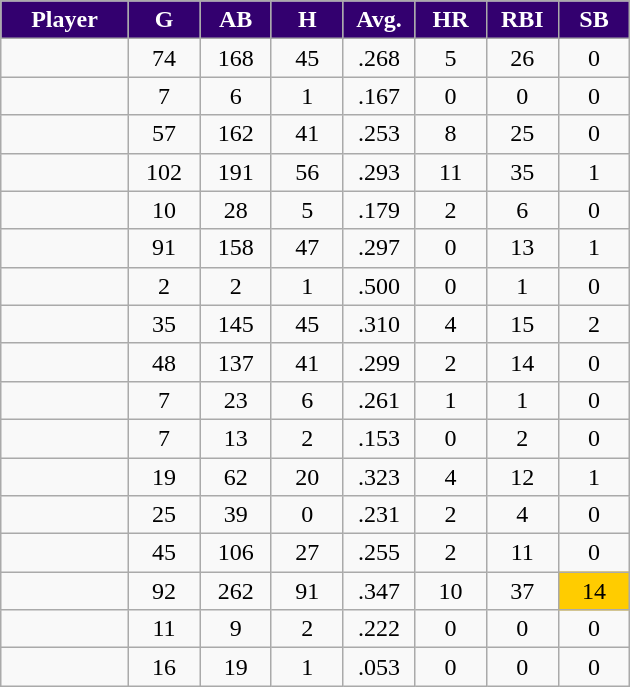<table class="wikitable sortable">
<tr>
<th style="background:#33006F;color:#FFFFFF;" width="16%">Player</th>
<th style="background:#33006F;color:#FFFFFF;" width="9%">G</th>
<th style="background:#33006F;color:#FFFFFF;" width="9%">AB</th>
<th style="background:#33006F;color:#FFFFFF;" width="9%">H</th>
<th style="background:#33006F;color:#FFFFFF;" width="9%">Avg.</th>
<th style="background:#33006F;color:#FFFFFF;" width="9%">HR</th>
<th style="background:#33006F;color:#FFFFFF;" width="9%">RBI</th>
<th style="background:#33006F;color:#FFFFFF;" width="9%">SB</th>
</tr>
<tr style="text-align:center;">
<td></td>
<td>74</td>
<td>168</td>
<td>45</td>
<td>.268</td>
<td>5</td>
<td>26</td>
<td>0</td>
</tr>
<tr style="text-align:center;">
<td></td>
<td>7</td>
<td>6</td>
<td>1</td>
<td>.167</td>
<td>0</td>
<td>0</td>
<td>0</td>
</tr>
<tr style="text-align:center;">
<td></td>
<td>57</td>
<td>162</td>
<td>41</td>
<td>.253</td>
<td>8</td>
<td>25</td>
<td>0</td>
</tr>
<tr style="text-align:center;">
<td></td>
<td>102</td>
<td>191</td>
<td>56</td>
<td>.293</td>
<td>11</td>
<td>35</td>
<td>1</td>
</tr>
<tr style="text-align:center;">
<td></td>
<td>10</td>
<td>28</td>
<td>5</td>
<td>.179</td>
<td>2</td>
<td>6</td>
<td>0</td>
</tr>
<tr style="text-align:center;">
<td></td>
<td>91</td>
<td>158</td>
<td>47</td>
<td>.297</td>
<td>0</td>
<td>13</td>
<td>1</td>
</tr>
<tr style="text-align:center;">
<td></td>
<td>2</td>
<td>2</td>
<td>1</td>
<td>.500</td>
<td>0</td>
<td>1</td>
<td>0</td>
</tr>
<tr style="text-align:center;">
<td></td>
<td>35</td>
<td>145</td>
<td>45</td>
<td>.310</td>
<td>4</td>
<td>15</td>
<td>2</td>
</tr>
<tr style="text-align:center;">
<td></td>
<td>48</td>
<td>137</td>
<td>41</td>
<td>.299</td>
<td>2</td>
<td>14</td>
<td>0</td>
</tr>
<tr style="text-align:center;">
<td></td>
<td>7</td>
<td>23</td>
<td>6</td>
<td>.261</td>
<td>1</td>
<td>1</td>
<td>0</td>
</tr>
<tr style="text-align:center;">
<td></td>
<td>7</td>
<td>13</td>
<td>2</td>
<td>.153</td>
<td>0</td>
<td>2</td>
<td>0</td>
</tr>
<tr style="text-align:center;">
<td></td>
<td>19</td>
<td>62</td>
<td>20</td>
<td>.323</td>
<td>4</td>
<td>12</td>
<td>1</td>
</tr>
<tr style="text-align:center;">
<td></td>
<td>25</td>
<td>39</td>
<td>0</td>
<td>.231</td>
<td>2</td>
<td>4</td>
<td>0</td>
</tr>
<tr style="text-align:center;">
<td></td>
<td>45</td>
<td>106</td>
<td>27</td>
<td>.255</td>
<td>2</td>
<td>11</td>
<td>0</td>
</tr>
<tr style="text-align:center;">
<td></td>
<td>92</td>
<td>262</td>
<td>91</td>
<td>.347</td>
<td>10</td>
<td>37</td>
<td bgcolor="#FFCC00">14</td>
</tr>
<tr style="text-align:center;">
<td></td>
<td>11</td>
<td>9</td>
<td>2</td>
<td>.222</td>
<td>0</td>
<td>0</td>
<td>0</td>
</tr>
<tr style="text-align:center;">
<td></td>
<td>16</td>
<td>19</td>
<td>1</td>
<td>.053</td>
<td>0</td>
<td>0</td>
<td>0</td>
</tr>
</table>
